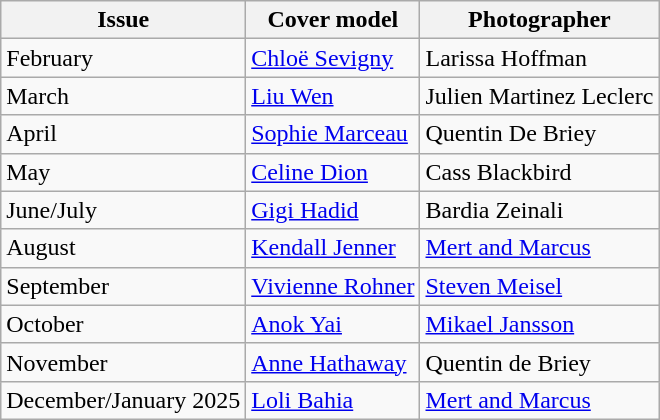<table class="sortable wikitable">
<tr>
<th>Issue</th>
<th>Cover model</th>
<th>Photographer</th>
</tr>
<tr>
<td>February</td>
<td><a href='#'>Chloë Sevigny</a></td>
<td>Larissa Hoffman</td>
</tr>
<tr>
<td>March</td>
<td><a href='#'>Liu Wen</a></td>
<td>Julien Martinez Leclerc</td>
</tr>
<tr>
<td>April</td>
<td><a href='#'>Sophie Marceau</a></td>
<td>Quentin De Briey</td>
</tr>
<tr>
<td>May</td>
<td><a href='#'>Celine Dion</a></td>
<td>Cass Blackbird</td>
</tr>
<tr>
<td>June/July</td>
<td><a href='#'>Gigi Hadid</a></td>
<td>Bardia Zeinali</td>
</tr>
<tr>
<td>August</td>
<td><a href='#'>Kendall Jenner</a></td>
<td><a href='#'>Mert and Marcus</a></td>
</tr>
<tr>
<td>September</td>
<td><a href='#'>Vivienne Rohner</a></td>
<td><a href='#'>Steven Meisel</a></td>
</tr>
<tr>
<td>October</td>
<td><a href='#'>Anok Yai</a></td>
<td><a href='#'>Mikael Jansson</a></td>
</tr>
<tr>
<td>November</td>
<td><a href='#'>Anne Hathaway</a></td>
<td>Quentin de Briey</td>
</tr>
<tr>
<td>December/January 2025</td>
<td><a href='#'>Loli Bahia</a></td>
<td><a href='#'>Mert and Marcus</a></td>
</tr>
</table>
